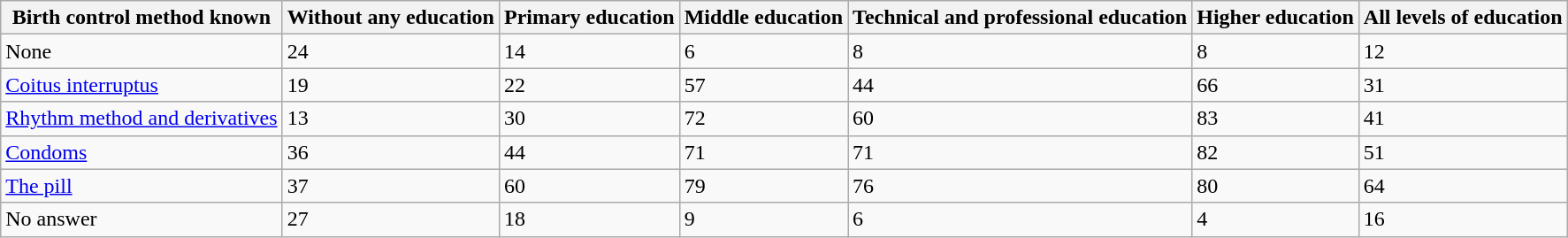<table class="wikitable sortable">
<tr>
<th>Birth control method known</th>
<th>Without any education</th>
<th>Primary education</th>
<th>Middle education</th>
<th>Technical and professional education</th>
<th>Higher education</th>
<th>All levels of education</th>
</tr>
<tr>
<td>None</td>
<td>24</td>
<td>14</td>
<td>6</td>
<td>8</td>
<td>8</td>
<td>12</td>
</tr>
<tr>
<td><a href='#'>Coitus interruptus</a></td>
<td>19</td>
<td>22</td>
<td>57</td>
<td>44</td>
<td>66</td>
<td>31</td>
</tr>
<tr>
<td><a href='#'>Rhythm method and derivatives</a></td>
<td>13</td>
<td>30</td>
<td>72</td>
<td>60</td>
<td>83</td>
<td>41</td>
</tr>
<tr>
<td><a href='#'>Condoms</a></td>
<td>36</td>
<td>44</td>
<td>71</td>
<td>71</td>
<td>82</td>
<td>51</td>
</tr>
<tr>
<td><a href='#'>The pill</a></td>
<td>37</td>
<td>60</td>
<td>79</td>
<td>76</td>
<td>80</td>
<td>64</td>
</tr>
<tr>
<td>No answer</td>
<td>27</td>
<td>18</td>
<td>9</td>
<td>6</td>
<td>4</td>
<td>16</td>
</tr>
</table>
